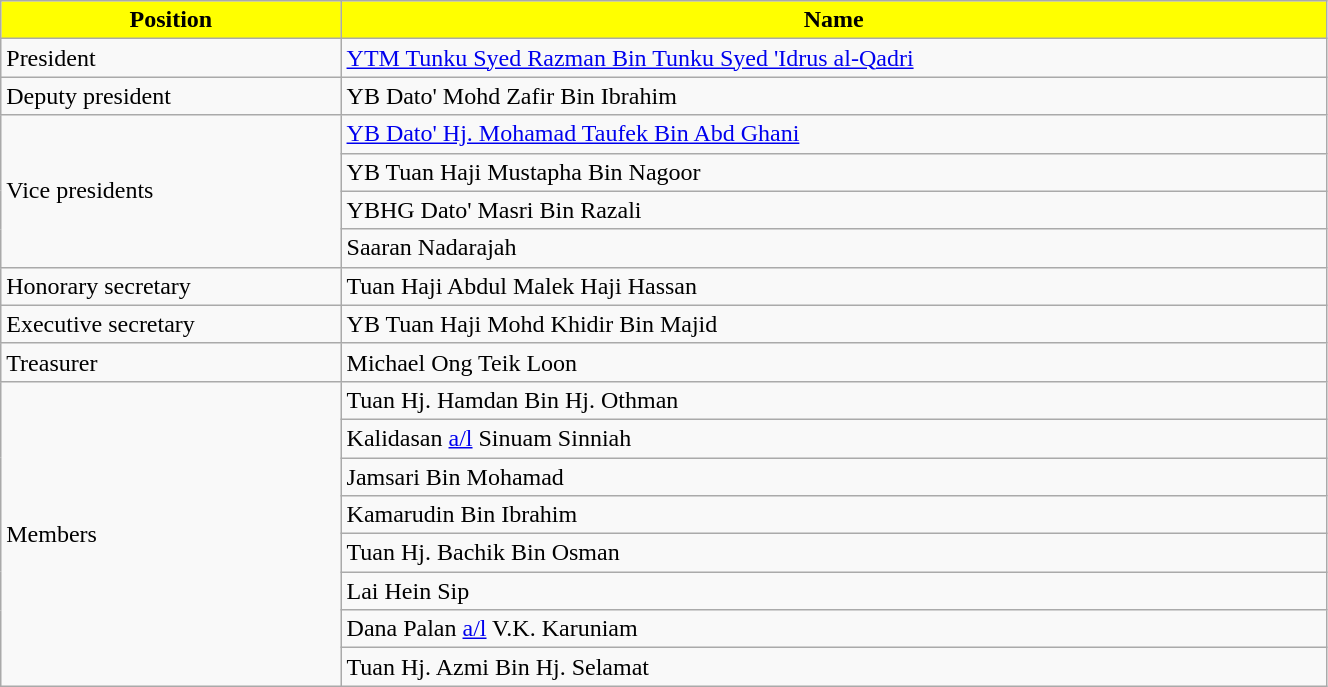<table class="wikitable" style=width:70%>
<tr>
<th style="background:Yellow; color:Black;">Position</th>
<th style="background:Yellow; color:Black;">Name</th>
</tr>
<tr>
<td>President</td>
<td> <a href='#'>YTM Tunku Syed Razman Bin Tunku Syed 'Idrus al-Qadri</a></td>
</tr>
<tr>
<td>Deputy president</td>
<td> YB Dato' Mohd Zafir Bin Ibrahim</td>
</tr>
<tr>
<td rowspan="4">Vice presidents</td>
<td> <a href='#'>YB Dato' Hj. Mohamad Taufek Bin Abd Ghani</a></td>
</tr>
<tr>
<td> YB Tuan Haji Mustapha Bin Nagoor</td>
</tr>
<tr>
<td> YBHG Dato' Masri Bin Razali</td>
</tr>
<tr>
<td> Saaran Nadarajah</td>
</tr>
<tr>
<td>Honorary secretary</td>
<td> Tuan Haji Abdul Malek Haji Hassan</td>
</tr>
<tr>
<td>Executive secretary</td>
<td> YB Tuan Haji Mohd Khidir Bin Majid</td>
</tr>
<tr>
<td>Treasurer</td>
<td> Michael Ong Teik Loon</td>
</tr>
<tr>
<td rowspan="8">Members</td>
<td> Tuan Hj. Hamdan Bin Hj. Othman</td>
</tr>
<tr>
<td> Kalidasan <a href='#'>a/l</a> Sinuam Sinniah</td>
</tr>
<tr>
<td> Jamsari Bin Mohamad</td>
</tr>
<tr>
<td> Kamarudin Bin Ibrahim</td>
</tr>
<tr>
<td> Tuan Hj. Bachik Bin Osman</td>
</tr>
<tr>
<td> Lai Hein Sip</td>
</tr>
<tr>
<td> Dana Palan <a href='#'>a/l</a> V.K. Karuniam</td>
</tr>
<tr>
<td> Tuan Hj. Azmi Bin Hj. Selamat</td>
</tr>
</table>
